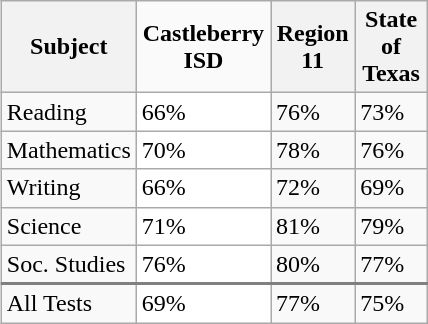<table class="wikitable" style="float:right; margin-left: 15px; width: 285px;">
<tr>
<th>Subject</th>
<th style="background:#fafafa;">Castleberry ISD</th>
<th>Region 11</th>
<th>State of Texas</th>
</tr>
<tr>
<td>Reading</td>
<td style="background:#fff;">66%</td>
<td>76%</td>
<td>73%</td>
</tr>
<tr>
<td>Mathematics</td>
<td style="background:#fff;">70%</td>
<td>78%</td>
<td>76%</td>
</tr>
<tr>
<td>Writing</td>
<td style="background:#fff;">66%</td>
<td>72%</td>
<td>69%</td>
</tr>
<tr>
<td>Science</td>
<td style="background:#fff;">71%</td>
<td>81%</td>
<td>79%</td>
</tr>
<tr>
<td style="border-bottom:2px solid gray;">Soc. Studies</td>
<td style="border-bottom:2px solid gray; background:#fff;">76%</td>
<td style="border-bottom:2px solid gray;">80%</td>
<td style="border-bottom:2px solid gray;">77%</td>
</tr>
<tr>
<td>All Tests</td>
<td style="background:#fff;">69%</td>
<td>77%</td>
<td>75%</td>
</tr>
</table>
